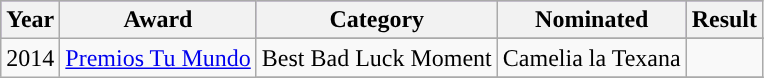<table class="wikitable plainrowheaders" style="text-align:center;">
<tr style="background:#96c;">
<th scope="col">Year</th>
<th scope="col">Award</th>
<th scope="col">Category</th>
<th scope="col">Nominated</th>
<th scope="col">Result</th>
</tr>
<tr>
<td scope="row" rowspan="10">2014</td>
<td rowspan="8"><a href='#'>Premios Tu Mundo</a></td>
</tr>
<tr>
<td scope="row">Best Bad Luck Moment</td>
<td>Camelia la Texana</td>
<td></td>
</tr>
<tr>
</tr>
</table>
